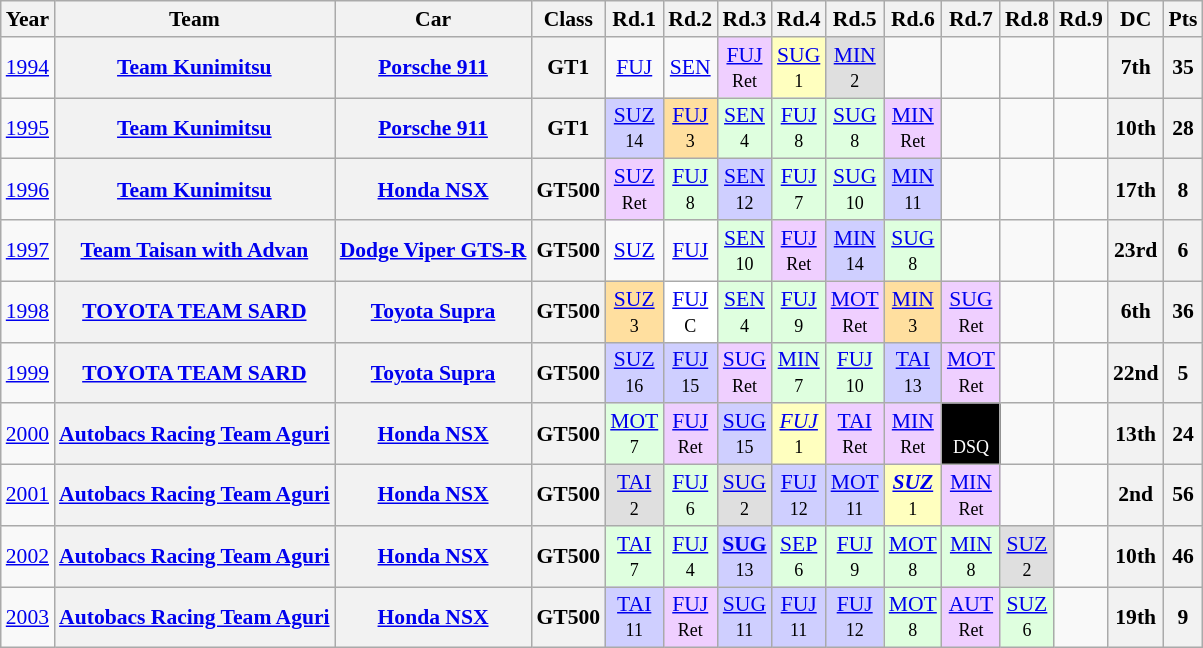<table class="wikitable" style="text-align:center; font-size:90%">
<tr>
<th>Year</th>
<th>Team</th>
<th>Car</th>
<th>Class</th>
<th>Rd.1</th>
<th>Rd.2</th>
<th>Rd.3</th>
<th>Rd.4</th>
<th>Rd.5</th>
<th>Rd.6</th>
<th>Rd.7</th>
<th>Rd.8</th>
<th>Rd.9</th>
<th>DC</th>
<th>Pts</th>
</tr>
<tr>
<td><a href='#'>1994</a></td>
<th><a href='#'>Team Kunimitsu</a></th>
<th><a href='#'>Porsche 911</a></th>
<th>GT1</th>
<td><a href='#'>FUJ</a><br><small></small></td>
<td><a href='#'>SEN</a><br><small></small></td>
<td style="background:#EFCFFF;"><a href='#'>FUJ</a><br><small>Ret</small></td>
<td style="background:#FFFFBF;"><a href='#'>SUG</a><br><small>1</small></td>
<td style="background:#DFDFDF;"><a href='#'>MIN</a><br><small>2</small></td>
<td></td>
<td></td>
<td></td>
<td></td>
<th>7th</th>
<th>35</th>
</tr>
<tr>
<td><a href='#'>1995</a></td>
<th><a href='#'>Team Kunimitsu</a></th>
<th><a href='#'>Porsche 911</a></th>
<th>GT1</th>
<td style="background:#CFCFFF;"><a href='#'>SUZ</a><br><small>14</small></td>
<td style="background:#FFDF9F;"><a href='#'>FUJ</a><br><small>3</small></td>
<td style="background:#DFFFDF;"><a href='#'>SEN</a><br><small>4</small></td>
<td style="background:#DFFFDF;"><a href='#'>FUJ</a><br><small>8</small></td>
<td style="background:#DFFFDF;"><a href='#'>SUG</a><br><small>8</small></td>
<td style="background:#EFCFFF;"><a href='#'>MIN</a><br><small>Ret</small></td>
<td></td>
<td></td>
<td></td>
<th>10th</th>
<th>28</th>
</tr>
<tr>
<td><a href='#'>1996</a></td>
<th><a href='#'>Team Kunimitsu</a></th>
<th><a href='#'>Honda NSX</a></th>
<th>GT500</th>
<td style="background:#EFCFFF;"><a href='#'>SUZ</a><br><small>Ret</small></td>
<td style="background:#DFFFDF;"><a href='#'>FUJ</a><br><small>8</small></td>
<td style="background:#CFCFFF;"><a href='#'>SEN</a><br><small>12</small></td>
<td style="background:#DFFFDF;"><a href='#'>FUJ</a><br><small>7</small></td>
<td style="background:#DFFFDF;"><a href='#'>SUG</a><br><small>10</small></td>
<td style="background:#CFCFFF;"><a href='#'>MIN</a><br><small>11</small></td>
<td></td>
<td></td>
<td></td>
<th>17th</th>
<th>8</th>
</tr>
<tr>
<td><a href='#'>1997</a></td>
<th><a href='#'>Team Taisan with Advan</a></th>
<th><a href='#'>Dodge Viper GTS-R</a></th>
<th>GT500</th>
<td><a href='#'>SUZ</a><br><small></small></td>
<td><a href='#'>FUJ</a><br><small></small></td>
<td style="background:#DFFFDF;"><a href='#'>SEN</a><br><small>10</small></td>
<td style="background:#EFCFFF;"><a href='#'>FUJ</a><br><small>Ret</small></td>
<td style="background:#CFCFFF;"><a href='#'>MIN</a><br><small>14</small></td>
<td style="background:#DFFFDF;"><a href='#'>SUG</a><br><small>8</small></td>
<td></td>
<td></td>
<td></td>
<th>23rd</th>
<th>6</th>
</tr>
<tr>
<td><a href='#'>1998</a></td>
<th><a href='#'>TOYOTA TEAM SARD</a></th>
<th><a href='#'>Toyota Supra</a></th>
<th>GT500</th>
<td style="background:#FFDF9F;"><a href='#'>SUZ</a><br><small>3</small></td>
<td style="background:#FFFFFF;"><a href='#'>FUJ</a><br><small>C</small></td>
<td style="background:#DFFFDF;"><a href='#'>SEN</a><br><small>4</small></td>
<td style="background:#DFFFDF;"><a href='#'>FUJ</a><br><small>9</small></td>
<td style="background:#EFCFFF;"><a href='#'>MOT</a><br><small>Ret</small></td>
<td style="background:#FFDF9F;"><a href='#'>MIN</a><br><small>3</small></td>
<td style="background:#EFCFFF;"><a href='#'>SUG</a><br><small>Ret</small></td>
<td></td>
<td></td>
<th>6th</th>
<th>36</th>
</tr>
<tr>
<td><a href='#'>1999</a></td>
<th><a href='#'>TOYOTA TEAM SARD</a></th>
<th><a href='#'>Toyota Supra</a></th>
<th>GT500</th>
<td style="background:#CFCFFF;"><a href='#'>SUZ</a><br><small>16</small></td>
<td style="background:#CFCFFF;"><a href='#'>FUJ</a><br><small>15</small></td>
<td style="background:#EFCFFF;"><a href='#'>SUG</a><br><small>Ret</small></td>
<td style="background:#DFFFDF;"><a href='#'>MIN</a><br><small>7</small></td>
<td style="background:#DFFFDF;"><a href='#'>FUJ</a><br><small>10</small></td>
<td style="background:#CFCFFF;"><a href='#'>TAI</a><br><small>13</small></td>
<td style="background:#EFCFFF;"><a href='#'>MOT</a><br><small>Ret</small></td>
<td></td>
<td></td>
<th>22nd</th>
<th>5</th>
</tr>
<tr>
<td><a href='#'>2000</a></td>
<th><a href='#'>Autobacs Racing Team Aguri</a></th>
<th><a href='#'>Honda NSX</a></th>
<th>GT500</th>
<td style="background:#DFFFDF;"><a href='#'>MOT</a><br><small>7</small></td>
<td style="background:#EFCFFF;"><a href='#'>FUJ</a><br><small>Ret</small></td>
<td style="background:#CFCFFF;"><a href='#'>SUG</a><br><small>15</small></td>
<td style="background:#FFFFBF;"><em><a href='#'>FUJ</a></em><br><small>1</small></td>
<td style="background:#EFCFFF;"><a href='#'>TAI</a><br><small>Ret</small></td>
<td style="background:#EFCFFF;"><a href='#'>MIN</a><br><small>Ret</small></td>
<td style="background:#000000; color:#ffffff"><a href='#'></a><br><small>DSQ</small></td>
<td></td>
<td></td>
<th>13th</th>
<th>24</th>
</tr>
<tr>
<td><a href='#'>2001</a></td>
<th><a href='#'>Autobacs Racing Team Aguri</a></th>
<th><a href='#'>Honda NSX</a></th>
<th>GT500</th>
<td style="background:#DFDFDF;"><a href='#'>TAI</a><br><small>2</small></td>
<td style="background:#DFFFDF;"><a href='#'>FUJ</a><br><small>6</small></td>
<td style="background:#DFDFDF;"><a href='#'>SUG</a><br><small>2</small></td>
<td style="background:#CFCFFF;"><a href='#'>FUJ</a><br><small>12</small></td>
<td style="background:#CFCFFF;"><a href='#'>MOT</a><br><small>11</small></td>
<td style="background:#FFFFBF;"><strong><em><a href='#'>SUZ</a></em></strong><br><small>1</small></td>
<td style="background:#EFCFFF;"><a href='#'>MIN</a><br><small>Ret</small></td>
<td></td>
<td></td>
<th>2nd</th>
<th>56</th>
</tr>
<tr>
<td><a href='#'>2002</a></td>
<th><a href='#'>Autobacs Racing Team Aguri</a></th>
<th><a href='#'>Honda NSX</a></th>
<th>GT500</th>
<td style="background:#DFFFDF;"><a href='#'>TAI</a><br><small>7</small></td>
<td style="background:#DFFFDF;"><a href='#'>FUJ</a><br><small>4</small></td>
<td style="background:#CFCFFF;"><strong><a href='#'>SUG</a></strong><br><small>13</small></td>
<td style="background:#DFFFDF;"><a href='#'>SEP</a><br><small>6</small></td>
<td style="background:#DFFFDF;"><a href='#'>FUJ</a><br><small>9</small></td>
<td style="background:#DFFFDF;"><a href='#'>MOT</a><br><small>8</small></td>
<td style="background:#DFFFDF;"><a href='#'>MIN</a><br><small>8</small></td>
<td style="background:#DFDFDF;"><a href='#'>SUZ</a><br><small>2</small></td>
<td></td>
<th>10th</th>
<th>46</th>
</tr>
<tr>
<td><a href='#'>2003</a></td>
<th><a href='#'>Autobacs Racing Team Aguri</a></th>
<th><a href='#'>Honda NSX</a></th>
<th>GT500</th>
<td style="background:#CFCFFF;"><a href='#'>TAI</a><br><small>11</small></td>
<td style="background:#EFCFFF;"><a href='#'>FUJ</a><br><small>Ret</small></td>
<td style="background:#CFCFFF;"><a href='#'>SUG</a><br><small>11</small></td>
<td style="background:#CFCFFF;"><a href='#'>FUJ</a><br><small>11</small></td>
<td style="background:#CFCFFF;"><a href='#'>FUJ</a><br><small>12</small></td>
<td style="background:#DFFFDF;"><a href='#'>MOT</a><br><small>8</small></td>
<td style="background:#EFCFFF;"><a href='#'>AUT</a><br><small>Ret</small></td>
<td style="background:#DFFFDF;"><a href='#'>SUZ</a><br><small>6</small></td>
<td></td>
<th>19th</th>
<th>9</th>
</tr>
</table>
